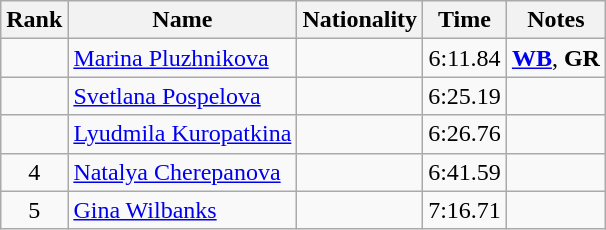<table class="wikitable sortable" style="text-align:center">
<tr>
<th>Rank</th>
<th>Name</th>
<th>Nationality</th>
<th>Time</th>
<th>Notes</th>
</tr>
<tr>
<td></td>
<td align=left><a href='#'>Marina Pluzhnikova</a></td>
<td align=left></td>
<td>6:11.84</td>
<td><strong><a href='#'>WB</a></strong>, <strong>GR</strong></td>
</tr>
<tr>
<td></td>
<td align=left><a href='#'>Svetlana Pospelova</a></td>
<td align=left></td>
<td>6:25.19</td>
<td></td>
</tr>
<tr>
<td></td>
<td align=left><a href='#'>Lyudmila Kuropatkina</a></td>
<td align=left></td>
<td>6:26.76</td>
<td></td>
</tr>
<tr>
<td>4</td>
<td align=left><a href='#'>Natalya Cherepanova</a></td>
<td align=left></td>
<td>6:41.59</td>
<td></td>
</tr>
<tr>
<td>5</td>
<td align=left><a href='#'>Gina Wilbanks</a></td>
<td align=left></td>
<td>7:16.71</td>
<td></td>
</tr>
</table>
